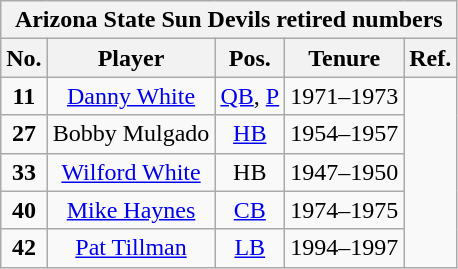<table class="wikitable" style="text-align:center">
<tr>
<th colspan=5 style =><strong>Arizona State Sun Devils retired numbers</strong></th>
</tr>
<tr>
<th style = >No.</th>
<th style = >Player</th>
<th style = >Pos.</th>
<th style = >Tenure</th>
<th style = >Ref.</th>
</tr>
<tr>
<td><strong>11</strong></td>
<td><a href='#'>Danny White</a></td>
<td><a href='#'>QB</a>, <a href='#'>P</a></td>
<td>1971–1973</td>
<td rowspan="5"></td>
</tr>
<tr>
<td><strong>27</strong></td>
<td>Bobby Mulgado</td>
<td><a href='#'>HB</a></td>
<td>1954–1957</td>
</tr>
<tr>
<td><strong>33</strong></td>
<td><a href='#'>Wilford White</a></td>
<td>HB</td>
<td>1947–1950</td>
</tr>
<tr>
<td><strong>40</strong></td>
<td><a href='#'>Mike Haynes</a></td>
<td><a href='#'>CB</a></td>
<td>1974–1975</td>
</tr>
<tr>
<td><strong>42</strong></td>
<td><a href='#'>Pat Tillman</a></td>
<td><a href='#'>LB</a></td>
<td>1994–1997</td>
</tr>
</table>
